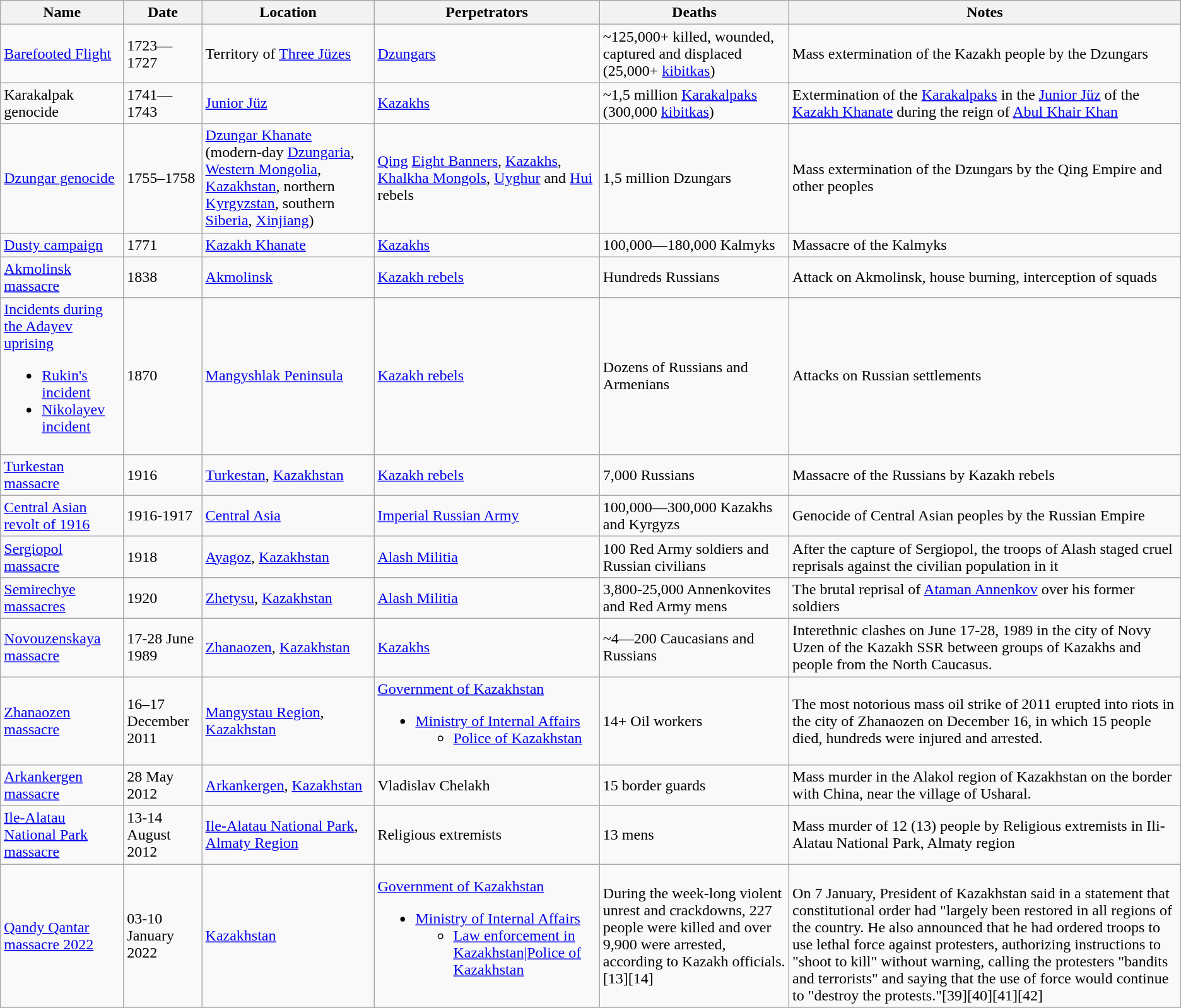<table class="sortable wikitable">
<tr>
<th scope="col">Name</th>
<th scope="col">Date</th>
<th scope="col">Location</th>
<th scope="col">Perpetrators</th>
<th scope="col">Deaths</th>
<th scope="col">Notes</th>
</tr>
<tr>
<td scope="row"><a href='#'>Barefooted Flight</a></td>
<td>1723—1727</td>
<td>Territory of <a href='#'>Three Jüzes</a></td>
<td><a href='#'>Dzungars</a></td>
<td>~125,000+ killed, wounded, captured and displaced (25,000+ <a href='#'>kibitkas</a>)</td>
<td>Mass extermination of the Kazakh people by the Dzungars</td>
</tr>
<tr>
<td scope="row">Karakalpak genocide</td>
<td>1741—1743</td>
<td><a href='#'>Junior Jüz</a></td>
<td><a href='#'>Kazakhs</a></td>
<td>~1,5 million <a href='#'>Karakalpaks</a> (300,000 <a href='#'>kibitkas</a>)</td>
<td>Extermination of the <a href='#'>Karakalpaks</a> in the <a href='#'>Junior Jüz</a> of the <a href='#'>Kazakh Khanate</a> during the reign of <a href='#'>Abul Khair Khan</a></td>
</tr>
<tr>
<td scope="row"><a href='#'>Dzungar genocide</a></td>
<td>1755–1758</td>
<td><a href='#'>Dzungar Khanate</a> (modern-day <a href='#'>Dzungaria</a>, <a href='#'>Western Mongolia</a>, <a href='#'>Kazakhstan</a>, northern <a href='#'>Kyrgyzstan</a>, southern <a href='#'>Siberia</a>, <a href='#'>Xinjiang</a>)</td>
<td><a href='#'>Qing</a> <a href='#'>Eight Banners</a>, <a href='#'>Kazakhs</a>, <a href='#'>Khalkha Mongols</a>, <a href='#'>Uyghur</a> and <a href='#'>Hui</a> rebels</td>
<td>1,5 million Dzungars</td>
<td>Mass extermination of the Dzungars by the Qing Empire and other peoples</td>
</tr>
<tr>
<td scope="row"><a href='#'>Dusty campaign</a></td>
<td>1771</td>
<td><a href='#'>Kazakh Khanate</a></td>
<td><a href='#'>Kazakhs</a></td>
<td>100,000—180,000 Kalmyks</td>
<td>Massacre of the Kalmyks</td>
</tr>
<tr>
<td scope="row"><a href='#'>Akmolinsk massacre</a></td>
<td>1838</td>
<td><a href='#'>Akmolinsk</a></td>
<td><a href='#'>Kazakh rebels</a></td>
<td>Hundreds Russians</td>
<td>Attack on Akmolinsk, house burning, interception of squads</td>
</tr>
<tr>
<td scope="row"><a href='#'>Incidents during the Adayev uprising</a><br><ul><li><a href='#'>Rukin's incident</a></li><li><a href='#'>Nikolayev incident</a></li></ul></td>
<td>1870</td>
<td><a href='#'>Mangyshlak Peninsula</a></td>
<td><a href='#'>Kazakh rebels</a></td>
<td>Dozens of Russians and Armenians</td>
<td>Attacks on Russian settlements</td>
</tr>
<tr>
<td scope="row"><a href='#'>Turkestan massacre</a></td>
<td>1916</td>
<td><a href='#'>Turkestan</a>, <a href='#'>Kazakhstan</a></td>
<td> <a href='#'>Kazakh rebels</a></td>
<td>7,000 Russians</td>
<td>Massacre of the Russians by Kazakh rebels</td>
</tr>
<tr>
<td scope="row"><a href='#'>Central Asian revolt of 1916</a></td>
<td>1916-1917</td>
<td><a href='#'>Central Asia</a></td>
<td><a href='#'>Imperial Russian Army</a></td>
<td>100,000—300,000 Kazakhs and Kyrgyzs</td>
<td>Genocide of Central Asian peoples by the Russian Empire</td>
</tr>
<tr>
<td scope="row"><a href='#'>Sergiopol massacre</a></td>
<td>1918</td>
<td><a href='#'>Ayagoz</a>, <a href='#'>Kazakhstan</a></td>
<td> <a href='#'>Alash Militia</a></td>
<td>100 Red Army soldiers and Russian civilians</td>
<td>After the capture of Sergiopol, the troops of Alash staged cruel reprisals against the civilian population in it</td>
</tr>
<tr>
<td scope="row"><a href='#'>Semirechye massacres</a></td>
<td>1920</td>
<td><a href='#'>Zhetysu</a>, <a href='#'>Kazakhstan</a></td>
<td> <a href='#'>Alash Militia</a></td>
<td>3,800-25,000 Annenkovites and Red Army mens</td>
<td>The brutal reprisal of <a href='#'>Ataman Annenkov</a> over his former soldiers</td>
</tr>
<tr>
<td scope="row"><a href='#'>Novouzenskaya massacre</a></td>
<td>17-28 June 1989</td>
<td> <a href='#'>Zhanaozen</a>, <a href='#'>Kazakhstan</a></td>
<td><a href='#'>Kazakhs</a></td>
<td>~4—200 Caucasians and Russians</td>
<td>Interethnic clashes on June 17-28, 1989 in the city of Novy Uzen of the Kazakh SSR between groups of Kazakhs and people from the North Caucasus.</td>
</tr>
<tr>
<td scope="row"><a href='#'>Zhanaozen massacre</a></td>
<td>16–17 December 2011</td>
<td> <a href='#'>Mangystau Region</a>, <a href='#'>Kazakhstan</a></td>
<td> <a href='#'>Government of Kazakhstan</a><br><ul><li> <a href='#'>Ministry of Internal Affairs</a><ul><li><a href='#'>Police of Kazakhstan</a></li></ul></li></ul></td>
<td>14+ Oil workers</td>
<td>The most notorious mass oil strike of 2011 erupted into riots in the city of Zhanaozen on December 16, in which 15 people died, hundreds were injured and arrested.</td>
</tr>
<tr>
<td scope="row"><a href='#'>Arkankergen massacre</a></td>
<td>28 May 2012</td>
<td> <a href='#'>Arkankergen</a>, <a href='#'>Kazakhstan</a></td>
<td>Vladislav Chelakh</td>
<td>15 border guards</td>
<td>Mass murder in the Alakol region of Kazakhstan on the border with China, near the village of Usharal.</td>
</tr>
<tr>
<td scope="row"><a href='#'>Ile-Alatau National Park massacre</a></td>
<td>13-14 August 2012</td>
<td> <a href='#'>Ile-Alatau National Park</a>, <a href='#'>Almaty Region</a></td>
<td>Religious extremists</td>
<td>13 mens</td>
<td>Mass murder of 12 (13) people by Religious extremists in Ili-Alatau National Park, Almaty region</td>
</tr>
<tr>
<td scope="row"><a href='#'>Qandy Qantar massacre 2022</a></td>
<td>03-10 January 2022</td>
<td> <a href='#'>Kazakhstan</a></td>
<td> <a href='#'>Government of Kazakhstan</a><br><ul><li> <a href='#'>Ministry of Internal Affairs</a><ul><li><a href='#'>Law enforcement in Kazakhstan|Police of Kazakhstan</a></li></ul></li></ul></td>
<td>During the week-long violent unrest and crackdowns, 227 people were killed and over 9,900 were arrested, according to Kazakh officials.[13][14]</td>
<td><br>On 7 January, President of Kazakhstan said in a statement that constitutional order had "largely been restored in all regions of the country. He also announced that he had ordered troops to use lethal force against protesters, authorizing instructions to "shoot to kill" without warning, calling the protesters "bandits and terrorists" and saying that the use of force would continue to "destroy the protests."[39][40][41][42]</td>
</tr>
<tr>
</tr>
</table>
